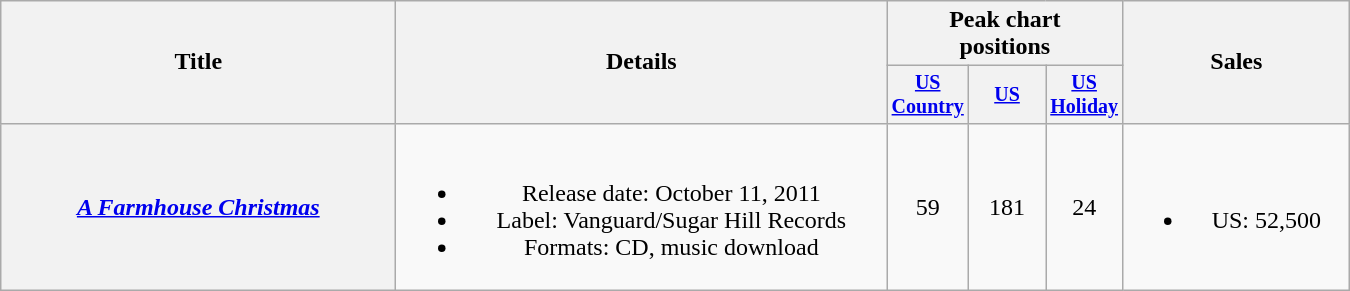<table class="wikitable plainrowheaders" style="text-align:center;">
<tr>
<th rowspan="2" style="width:16em;">Title</th>
<th rowspan="2" style="width:20em;">Details</th>
<th colspan="3">Peak chart<br>positions</th>
<th rowspan="2" style="width:9em;">Sales</th>
</tr>
<tr style="font-size:smaller;">
<th style="width:45px;"><a href='#'>US Country</a><br></th>
<th style="width:45px;"><a href='#'>US</a><br></th>
<th style="width:45px;"><a href='#'>US Holiday</a><br></th>
</tr>
<tr>
<th scope="row"><em><a href='#'>A Farmhouse Christmas</a></em></th>
<td><br><ul><li>Release date: October 11, 2011</li><li>Label: Vanguard/Sugar Hill Records</li><li>Formats: CD, music download</li></ul></td>
<td>59</td>
<td>181</td>
<td>24</td>
<td><br><ul><li>US: 52,500</li></ul></td>
</tr>
</table>
